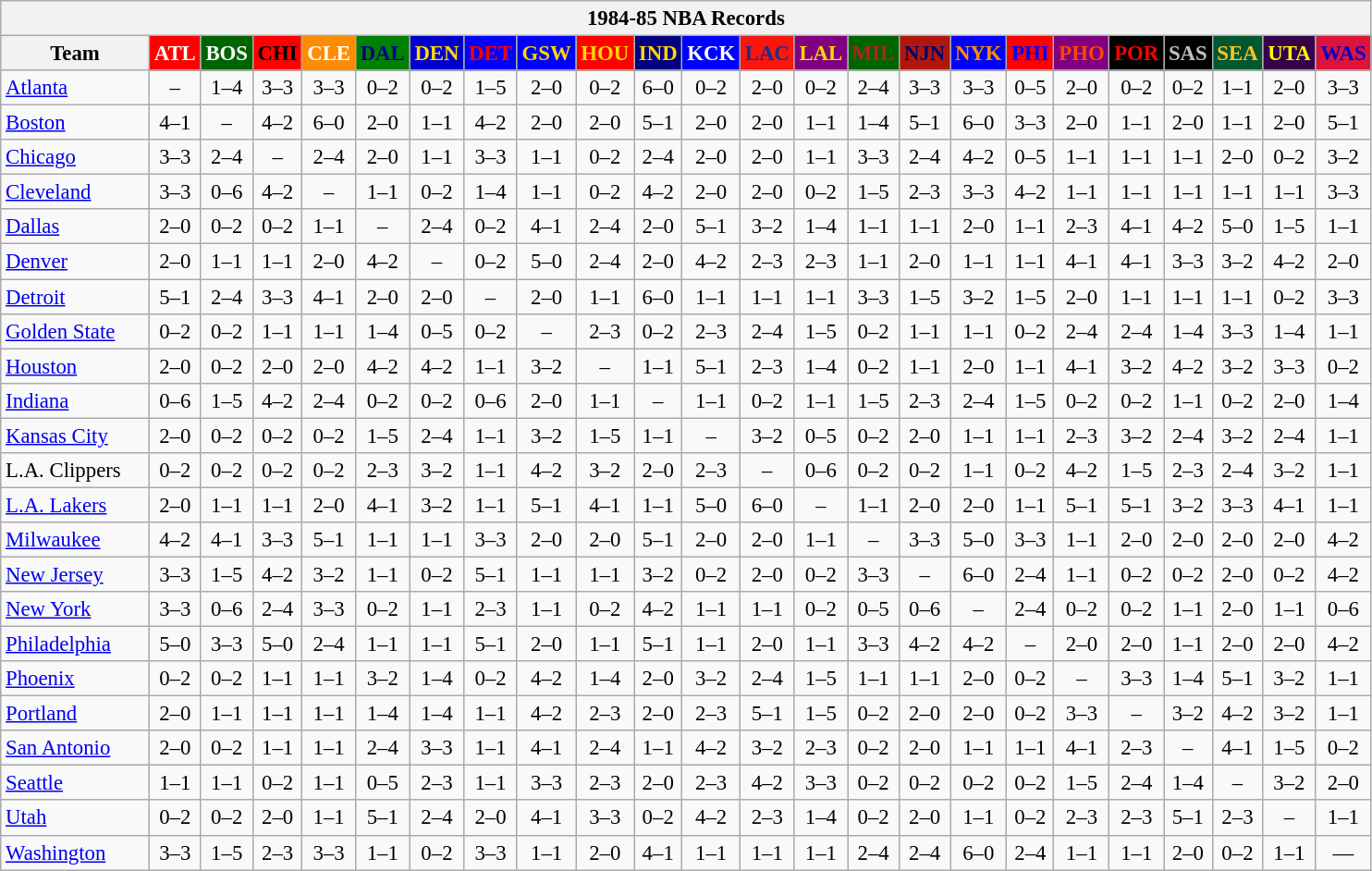<table class="wikitable" style="font-size:95%; text-align:center;">
<tr>
<th colspan=24>1984-85 NBA Records</th>
</tr>
<tr>
<th width=100>Team</th>
<th style="background:#FF0000;color:#FFFFFF;width=35">ATL</th>
<th style="background:#006400;color:#FFFFFF;width=35">BOS</th>
<th style="background:#FF0000;color:#000000;width=35">CHI</th>
<th style="background:#FF8C00;color:#FFFFFF;width=35">CLE</th>
<th style="background:#008000;color:#00008B;width=35">DAL</th>
<th style="background:#0000CD;color:#FFD700;width=35">DEN</th>
<th style="background:#0000FF;color:#FF0000;width=35">DET</th>
<th style="background:#0000FF;color:#FFD700;width=35">GSW</th>
<th style="background:#FF0000;color:#FFD700;width=35">HOU</th>
<th style="background:#000080;color:#FFD700;width=35">IND</th>
<th style="background:#0000FF;color:#FFFFFF;width=35">KCK</th>
<th style="background:#F9160D;color:#1A2E8B;width=35">LAC</th>
<th style="background:#800080;color:#FFD700;width=35">LAL</th>
<th style="background:#006400;color:#B22222;width=35">MIL</th>
<th style="background:#B0170C;color:#00056D;width=35">NJN</th>
<th style="background:#0000FF;color:#FF8C00;width=35">NYK</th>
<th style="background:#FF0000;color:#0000FF;width=35">PHI</th>
<th style="background:#800080;color:#FF4500;width=35">PHO</th>
<th style="background:#000000;color:#FF0000;width=35">POR</th>
<th style="background:#000000;color:#C0C0C0;width=35">SAS</th>
<th style="background:#005831;color:#FFC322;width=35">SEA</th>
<th style="background:#36004A;color:#FFFF00;width=35">UTA</th>
<th style="background:#DC143C;color:#0000CD;width=35">WAS</th>
</tr>
<tr>
<td style="text-align:left;"><a href='#'>Atlanta</a></td>
<td>–</td>
<td>1–4</td>
<td>3–3</td>
<td>3–3</td>
<td>0–2</td>
<td>0–2</td>
<td>1–5</td>
<td>2–0</td>
<td>0–2</td>
<td>6–0</td>
<td>0–2</td>
<td>2–0</td>
<td>0–2</td>
<td>2–4</td>
<td>3–3</td>
<td>3–3</td>
<td>0–5</td>
<td>2–0</td>
<td>0–2</td>
<td>0–2</td>
<td>1–1</td>
<td>2–0</td>
<td>3–3</td>
</tr>
<tr>
<td style="text-align:left;"><a href='#'>Boston</a></td>
<td>4–1</td>
<td>–</td>
<td>4–2</td>
<td>6–0</td>
<td>2–0</td>
<td>1–1</td>
<td>4–2</td>
<td>2–0</td>
<td>2–0</td>
<td>5–1</td>
<td>2–0</td>
<td>2–0</td>
<td>1–1</td>
<td>1–4</td>
<td>5–1</td>
<td>6–0</td>
<td>3–3</td>
<td>2–0</td>
<td>1–1</td>
<td>2–0</td>
<td>1–1</td>
<td>2–0</td>
<td>5–1</td>
</tr>
<tr>
<td style="text-align:left;"><a href='#'>Chicago</a></td>
<td>3–3</td>
<td>2–4</td>
<td>–</td>
<td>2–4</td>
<td>2–0</td>
<td>1–1</td>
<td>3–3</td>
<td>1–1</td>
<td>0–2</td>
<td>2–4</td>
<td>2–0</td>
<td>2–0</td>
<td>1–1</td>
<td>3–3</td>
<td>2–4</td>
<td>4–2</td>
<td>0–5</td>
<td>1–1</td>
<td>1–1</td>
<td>1–1</td>
<td>2–0</td>
<td>0–2</td>
<td>3–2</td>
</tr>
<tr>
<td style="text-align:left;"><a href='#'>Cleveland</a></td>
<td>3–3</td>
<td>0–6</td>
<td>4–2</td>
<td>–</td>
<td>1–1</td>
<td>0–2</td>
<td>1–4</td>
<td>1–1</td>
<td>0–2</td>
<td>4–2</td>
<td>2–0</td>
<td>2–0</td>
<td>0–2</td>
<td>1–5</td>
<td>2–3</td>
<td>3–3</td>
<td>4–2</td>
<td>1–1</td>
<td>1–1</td>
<td>1–1</td>
<td>1–1</td>
<td>1–1</td>
<td>3–3</td>
</tr>
<tr>
<td style="text-align:left;"><a href='#'>Dallas</a></td>
<td>2–0</td>
<td>0–2</td>
<td>0–2</td>
<td>1–1</td>
<td>–</td>
<td>2–4</td>
<td>0–2</td>
<td>4–1</td>
<td>2–4</td>
<td>2–0</td>
<td>5–1</td>
<td>3–2</td>
<td>1–4</td>
<td>1–1</td>
<td>1–1</td>
<td>2–0</td>
<td>1–1</td>
<td>2–3</td>
<td>4–1</td>
<td>4–2</td>
<td>5–0</td>
<td>1–5</td>
<td>1–1</td>
</tr>
<tr>
<td style="text-align:left;"><a href='#'>Denver</a></td>
<td>2–0</td>
<td>1–1</td>
<td>1–1</td>
<td>2–0</td>
<td>4–2</td>
<td>–</td>
<td>0–2</td>
<td>5–0</td>
<td>2–4</td>
<td>2–0</td>
<td>4–2</td>
<td>2–3</td>
<td>2–3</td>
<td>1–1</td>
<td>2–0</td>
<td>1–1</td>
<td>1–1</td>
<td>4–1</td>
<td>4–1</td>
<td>3–3</td>
<td>3–2</td>
<td>4–2</td>
<td>2–0</td>
</tr>
<tr>
<td style="text-align:left;"><a href='#'>Detroit</a></td>
<td>5–1</td>
<td>2–4</td>
<td>3–3</td>
<td>4–1</td>
<td>2–0</td>
<td>2–0</td>
<td>–</td>
<td>2–0</td>
<td>1–1</td>
<td>6–0</td>
<td>1–1</td>
<td>1–1</td>
<td>1–1</td>
<td>3–3</td>
<td>1–5</td>
<td>3–2</td>
<td>1–5</td>
<td>2–0</td>
<td>1–1</td>
<td>1–1</td>
<td>1–1</td>
<td>0–2</td>
<td>3–3</td>
</tr>
<tr>
<td style="text-align:left;"><a href='#'>Golden State</a></td>
<td>0–2</td>
<td>0–2</td>
<td>1–1</td>
<td>1–1</td>
<td>1–4</td>
<td>0–5</td>
<td>0–2</td>
<td>–</td>
<td>2–3</td>
<td>0–2</td>
<td>2–3</td>
<td>2–4</td>
<td>1–5</td>
<td>0–2</td>
<td>1–1</td>
<td>1–1</td>
<td>0–2</td>
<td>2–4</td>
<td>2–4</td>
<td>1–4</td>
<td>3–3</td>
<td>1–4</td>
<td>1–1</td>
</tr>
<tr>
<td style="text-align:left;"><a href='#'>Houston</a></td>
<td>2–0</td>
<td>0–2</td>
<td>2–0</td>
<td>2–0</td>
<td>4–2</td>
<td>4–2</td>
<td>1–1</td>
<td>3–2</td>
<td>–</td>
<td>1–1</td>
<td>5–1</td>
<td>2–3</td>
<td>1–4</td>
<td>0–2</td>
<td>1–1</td>
<td>2–0</td>
<td>1–1</td>
<td>4–1</td>
<td>3–2</td>
<td>4–2</td>
<td>3–2</td>
<td>3–3</td>
<td>0–2</td>
</tr>
<tr>
<td style="text-align:left;"><a href='#'>Indiana</a></td>
<td>0–6</td>
<td>1–5</td>
<td>4–2</td>
<td>2–4</td>
<td>0–2</td>
<td>0–2</td>
<td>0–6</td>
<td>2–0</td>
<td>1–1</td>
<td>–</td>
<td>1–1</td>
<td>0–2</td>
<td>1–1</td>
<td>1–5</td>
<td>2–3</td>
<td>2–4</td>
<td>1–5</td>
<td>0–2</td>
<td>0–2</td>
<td>1–1</td>
<td>0–2</td>
<td>2–0</td>
<td>1–4</td>
</tr>
<tr>
<td style="text-align:left;"><a href='#'>Kansas City</a></td>
<td>2–0</td>
<td>0–2</td>
<td>0–2</td>
<td>0–2</td>
<td>1–5</td>
<td>2–4</td>
<td>1–1</td>
<td>3–2</td>
<td>1–5</td>
<td>1–1</td>
<td>–</td>
<td>3–2</td>
<td>0–5</td>
<td>0–2</td>
<td>2–0</td>
<td>1–1</td>
<td>1–1</td>
<td>2–3</td>
<td>3–2</td>
<td>2–4</td>
<td>3–2</td>
<td>2–4</td>
<td>1–1</td>
</tr>
<tr>
<td style="text-align:left;">L.A. Clippers</td>
<td>0–2</td>
<td>0–2</td>
<td>0–2</td>
<td>0–2</td>
<td>2–3</td>
<td>3–2</td>
<td>1–1</td>
<td>4–2</td>
<td>3–2</td>
<td>2–0</td>
<td>2–3</td>
<td>–</td>
<td>0–6</td>
<td>0–2</td>
<td>0–2</td>
<td>1–1</td>
<td>0–2</td>
<td>4–2</td>
<td>1–5</td>
<td>2–3</td>
<td>2–4</td>
<td>3–2</td>
<td>1–1</td>
</tr>
<tr>
<td style="text-align:left;"><a href='#'>L.A. Lakers</a></td>
<td>2–0</td>
<td>1–1</td>
<td>1–1</td>
<td>2–0</td>
<td>4–1</td>
<td>3–2</td>
<td>1–1</td>
<td>5–1</td>
<td>4–1</td>
<td>1–1</td>
<td>5–0</td>
<td>6–0</td>
<td>–</td>
<td>1–1</td>
<td>2–0</td>
<td>2–0</td>
<td>1–1</td>
<td>5–1</td>
<td>5–1</td>
<td>3–2</td>
<td>3–3</td>
<td>4–1</td>
<td>1–1</td>
</tr>
<tr>
<td style="text-align:left;"><a href='#'>Milwaukee</a></td>
<td>4–2</td>
<td>4–1</td>
<td>3–3</td>
<td>5–1</td>
<td>1–1</td>
<td>1–1</td>
<td>3–3</td>
<td>2–0</td>
<td>2–0</td>
<td>5–1</td>
<td>2–0</td>
<td>2–0</td>
<td>1–1</td>
<td>–</td>
<td>3–3</td>
<td>5–0</td>
<td>3–3</td>
<td>1–1</td>
<td>2–0</td>
<td>2–0</td>
<td>2–0</td>
<td>2–0</td>
<td>4–2</td>
</tr>
<tr>
<td style="text-align:left;"><a href='#'>New Jersey</a></td>
<td>3–3</td>
<td>1–5</td>
<td>4–2</td>
<td>3–2</td>
<td>1–1</td>
<td>0–2</td>
<td>5–1</td>
<td>1–1</td>
<td>1–1</td>
<td>3–2</td>
<td>0–2</td>
<td>2–0</td>
<td>0–2</td>
<td>3–3</td>
<td>–</td>
<td>6–0</td>
<td>2–4</td>
<td>1–1</td>
<td>0–2</td>
<td>0–2</td>
<td>2–0</td>
<td>0–2</td>
<td>4–2</td>
</tr>
<tr>
<td style="text-align:left;"><a href='#'>New York</a></td>
<td>3–3</td>
<td>0–6</td>
<td>2–4</td>
<td>3–3</td>
<td>0–2</td>
<td>1–1</td>
<td>2–3</td>
<td>1–1</td>
<td>0–2</td>
<td>4–2</td>
<td>1–1</td>
<td>1–1</td>
<td>0–2</td>
<td>0–5</td>
<td>0–6</td>
<td>–</td>
<td>2–4</td>
<td>0–2</td>
<td>0–2</td>
<td>1–1</td>
<td>2–0</td>
<td>1–1</td>
<td>0–6</td>
</tr>
<tr>
<td style="text-align:left;"><a href='#'>Philadelphia</a></td>
<td>5–0</td>
<td>3–3</td>
<td>5–0</td>
<td>2–4</td>
<td>1–1</td>
<td>1–1</td>
<td>5–1</td>
<td>2–0</td>
<td>1–1</td>
<td>5–1</td>
<td>1–1</td>
<td>2–0</td>
<td>1–1</td>
<td>3–3</td>
<td>4–2</td>
<td>4–2</td>
<td>–</td>
<td>2–0</td>
<td>2–0</td>
<td>1–1</td>
<td>2–0</td>
<td>2–0</td>
<td>4–2</td>
</tr>
<tr>
<td style="text-align:left;"><a href='#'>Phoenix</a></td>
<td>0–2</td>
<td>0–2</td>
<td>1–1</td>
<td>1–1</td>
<td>3–2</td>
<td>1–4</td>
<td>0–2</td>
<td>4–2</td>
<td>1–4</td>
<td>2–0</td>
<td>3–2</td>
<td>2–4</td>
<td>1–5</td>
<td>1–1</td>
<td>1–1</td>
<td>2–0</td>
<td>0–2</td>
<td>–</td>
<td>3–3</td>
<td>1–4</td>
<td>5–1</td>
<td>3–2</td>
<td>1–1</td>
</tr>
<tr>
<td style="text-align:left;"><a href='#'>Portland</a></td>
<td>2–0</td>
<td>1–1</td>
<td>1–1</td>
<td>1–1</td>
<td>1–4</td>
<td>1–4</td>
<td>1–1</td>
<td>4–2</td>
<td>2–3</td>
<td>2–0</td>
<td>2–3</td>
<td>5–1</td>
<td>1–5</td>
<td>0–2</td>
<td>2–0</td>
<td>2–0</td>
<td>0–2</td>
<td>3–3</td>
<td>–</td>
<td>3–2</td>
<td>4–2</td>
<td>3–2</td>
<td>1–1</td>
</tr>
<tr>
<td style="text-align:left;"><a href='#'>San Antonio</a></td>
<td>2–0</td>
<td>0–2</td>
<td>1–1</td>
<td>1–1</td>
<td>2–4</td>
<td>3–3</td>
<td>1–1</td>
<td>4–1</td>
<td>2–4</td>
<td>1–1</td>
<td>4–2</td>
<td>3–2</td>
<td>2–3</td>
<td>0–2</td>
<td>2–0</td>
<td>1–1</td>
<td>1–1</td>
<td>4–1</td>
<td>2–3</td>
<td>–</td>
<td>4–1</td>
<td>1–5</td>
<td>0–2</td>
</tr>
<tr>
<td style="text-align:left;"><a href='#'>Seattle</a></td>
<td>1–1</td>
<td>1–1</td>
<td>0–2</td>
<td>1–1</td>
<td>0–5</td>
<td>2–3</td>
<td>1–1</td>
<td>3–3</td>
<td>2–3</td>
<td>2–0</td>
<td>2–3</td>
<td>4–2</td>
<td>3–3</td>
<td>0–2</td>
<td>0–2</td>
<td>0–2</td>
<td>0–2</td>
<td>1–5</td>
<td>2–4</td>
<td>1–4</td>
<td>–</td>
<td>3–2</td>
<td>2–0</td>
</tr>
<tr>
<td style="text-align:left;"><a href='#'>Utah</a></td>
<td>0–2</td>
<td>0–2</td>
<td>2–0</td>
<td>1–1</td>
<td>5–1</td>
<td>2–4</td>
<td>2–0</td>
<td>4–1</td>
<td>3–3</td>
<td>0–2</td>
<td>4–2</td>
<td>2–3</td>
<td>1–4</td>
<td>0–2</td>
<td>2–0</td>
<td>1–1</td>
<td>0–2</td>
<td>2–3</td>
<td>2–3</td>
<td>5–1</td>
<td>2–3</td>
<td>–</td>
<td>1–1</td>
</tr>
<tr>
<td style="text-align:left;"><a href='#'>Washington</a></td>
<td>3–3</td>
<td>1–5</td>
<td>2–3</td>
<td>3–3</td>
<td>1–1</td>
<td>0–2</td>
<td>3–3</td>
<td>1–1</td>
<td>2–0</td>
<td>4–1</td>
<td>1–1</td>
<td>1–1</td>
<td>1–1</td>
<td>2–4</td>
<td>2–4</td>
<td>6–0</td>
<td>2–4</td>
<td>1–1</td>
<td>1–1</td>
<td>2–0</td>
<td>0–2</td>
<td>1–1</td>
<td>—</td>
</tr>
</table>
